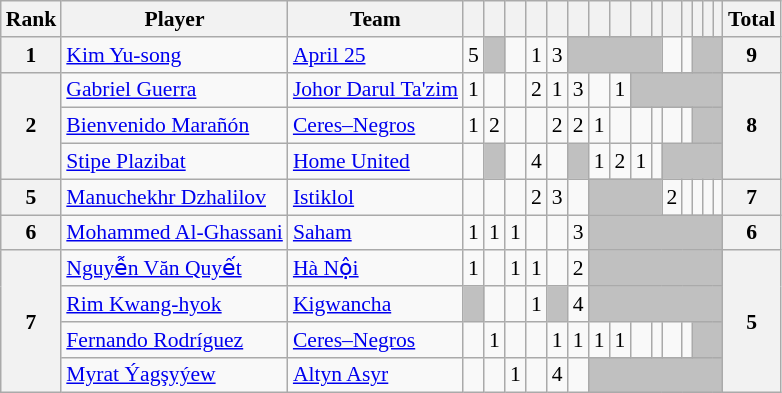<table class="wikitable" style="text-align:center; font-size:90%">
<tr>
<th>Rank</th>
<th>Player</th>
<th>Team</th>
<th></th>
<th></th>
<th></th>
<th></th>
<th></th>
<th></th>
<th></th>
<th></th>
<th></th>
<th></th>
<th></th>
<th></th>
<th></th>
<th></th>
<th></th>
<th>Total</th>
</tr>
<tr>
<th>1</th>
<td align=left> <a href='#'>Kim Yu-song</a></td>
<td align=left> <a href='#'>April 25</a></td>
<td>5</td>
<td bgcolor="silver"></td>
<td></td>
<td>1</td>
<td>3</td>
<td bgcolor="silver" colspan=5></td>
<td></td>
<td></td>
<td bgcolor="silver" colspan=3></td>
<th>9</th>
</tr>
<tr>
<th rowspan=3>2</th>
<td align=left> <a href='#'>Gabriel Guerra</a></td>
<td align=left> <a href='#'>Johor Darul Ta'zim</a></td>
<td>1</td>
<td></td>
<td></td>
<td>2</td>
<td>1</td>
<td>3</td>
<td></td>
<td>1</td>
<td bgcolor="silver" colspan=7></td>
<th rowspan=3>8</th>
</tr>
<tr>
<td align=left> <a href='#'>Bienvenido Marañón</a></td>
<td align=left> <a href='#'>Ceres–Negros</a></td>
<td>1</td>
<td>2</td>
<td></td>
<td></td>
<td>2</td>
<td>2</td>
<td>1</td>
<td></td>
<td></td>
<td></td>
<td></td>
<td></td>
<td bgcolor="silver" colspan=3></td>
</tr>
<tr>
<td align=left> <a href='#'>Stipe Plazibat</a></td>
<td align=left> <a href='#'>Home United</a></td>
<td></td>
<td bgcolor="silver"></td>
<td></td>
<td>4</td>
<td></td>
<td bgcolor="silver"></td>
<td>1</td>
<td>2</td>
<td>1</td>
<td></td>
<td bgcolor="silver" colspan=5></td>
</tr>
<tr>
<th>5</th>
<td align=left> <a href='#'>Manuchekhr Dzhalilov</a></td>
<td align=left> <a href='#'>Istiklol</a></td>
<td></td>
<td></td>
<td></td>
<td>2</td>
<td>3</td>
<td></td>
<td bgcolor="silver" colspan=4></td>
<td>2</td>
<td></td>
<td></td>
<td></td>
<td></td>
<th>7</th>
</tr>
<tr>
<th>6</th>
<td align=left> <a href='#'>Mohammed Al-Ghassani</a></td>
<td align=left> <a href='#'>Saham</a></td>
<td>1</td>
<td>1</td>
<td>1</td>
<td></td>
<td></td>
<td>3</td>
<td bgcolor="silver" colspan=9></td>
<th>6</th>
</tr>
<tr>
<th rowspan=4>7</th>
<td align=left> <a href='#'>Nguyễn Văn Quyết</a></td>
<td align=left> <a href='#'>Hà Nội</a></td>
<td>1</td>
<td></td>
<td>1</td>
<td>1</td>
<td></td>
<td>2</td>
<td bgcolor="silver" colspan=9></td>
<th rowspan=4>5</th>
</tr>
<tr>
<td align=left> <a href='#'>Rim Kwang-hyok</a></td>
<td align=left> <a href='#'>Kigwancha</a></td>
<td bgcolor="silver"></td>
<td></td>
<td></td>
<td>1</td>
<td bgcolor="silver"></td>
<td>4</td>
<td bgcolor="silver" colspan=9></td>
</tr>
<tr>
<td align=left> <a href='#'>Fernando Rodríguez</a></td>
<td align=left> <a href='#'>Ceres–Negros</a></td>
<td></td>
<td>1</td>
<td></td>
<td></td>
<td>1</td>
<td>1</td>
<td>1</td>
<td>1</td>
<td></td>
<td></td>
<td></td>
<td></td>
<td bgcolor="silver" colspan=3></td>
</tr>
<tr>
<td align=left> <a href='#'>Myrat Ýagşyýew</a></td>
<td align=left> <a href='#'>Altyn Asyr</a></td>
<td></td>
<td></td>
<td>1</td>
<td></td>
<td>4</td>
<td></td>
<td bgcolor="silver" colspan=9></td>
</tr>
</table>
